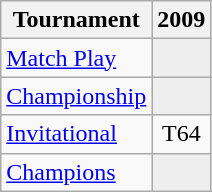<table class="wikitable" style="text-align:center;">
<tr>
<th>Tournament</th>
<th>2009</th>
</tr>
<tr>
<td align="left"><a href='#'>Match Play</a></td>
<td style="background:#eeeeee;"></td>
</tr>
<tr>
<td align="left"><a href='#'>Championship</a></td>
<td style="background:#eeeeee;"></td>
</tr>
<tr>
<td align="left"><a href='#'>Invitational</a></td>
<td>T64</td>
</tr>
<tr>
<td align="left"><a href='#'>Champions</a></td>
<td style="background:#eeeeee;"></td>
</tr>
</table>
